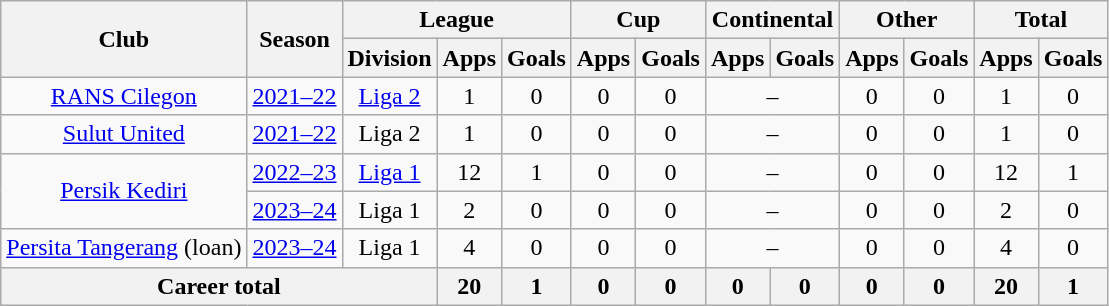<table class="wikitable" style="text-align: center">
<tr>
<th rowspan="2">Club</th>
<th rowspan="2">Season</th>
<th colspan="3">League</th>
<th colspan="2">Cup</th>
<th colspan="2">Continental</th>
<th colspan="2">Other</th>
<th colspan="2">Total</th>
</tr>
<tr>
<th>Division</th>
<th>Apps</th>
<th>Goals</th>
<th>Apps</th>
<th>Goals</th>
<th>Apps</th>
<th>Goals</th>
<th>Apps</th>
<th>Goals</th>
<th>Apps</th>
<th>Goals</th>
</tr>
<tr>
<td rowspan="1"><a href='#'>RANS Cilegon</a></td>
<td><a href='#'>2021–22</a></td>
<td rowspan="1" valign="center"><a href='#'>Liga 2</a></td>
<td>1</td>
<td>0</td>
<td>0</td>
<td>0</td>
<td colspan="2">–</td>
<td>0</td>
<td>0</td>
<td>1</td>
<td>0</td>
</tr>
<tr>
<td rowspan="1"><a href='#'>Sulut United</a></td>
<td><a href='#'>2021–22</a></td>
<td rowspan="1" valign="center">Liga 2</td>
<td>1</td>
<td>0</td>
<td>0</td>
<td>0</td>
<td colspan="2">–</td>
<td>0</td>
<td>0</td>
<td>1</td>
<td>0</td>
</tr>
<tr>
<td rowspan="2"><a href='#'>Persik Kediri</a></td>
<td><a href='#'>2022–23</a></td>
<td rowspan="1" valign="center"><a href='#'>Liga 1</a></td>
<td>12</td>
<td>1</td>
<td>0</td>
<td>0</td>
<td colspan="2">–</td>
<td>0</td>
<td>0</td>
<td>12</td>
<td>1</td>
</tr>
<tr>
<td><a href='#'>2023–24</a></td>
<td rowspan="1">Liga 1</td>
<td>2</td>
<td>0</td>
<td>0</td>
<td>0</td>
<td colspan="2">–</td>
<td>0</td>
<td>0</td>
<td>2</td>
<td>0</td>
</tr>
<tr>
<td rowspan="1"><a href='#'>Persita Tangerang</a> (loan)</td>
<td><a href='#'>2023–24</a></td>
<td rowspan="1" valign="center">Liga 1</td>
<td>4</td>
<td>0</td>
<td>0</td>
<td>0</td>
<td colspan="2">–</td>
<td>0</td>
<td>0</td>
<td>4</td>
<td>0</td>
</tr>
<tr>
<th colspan=3>Career total</th>
<th>20</th>
<th>1</th>
<th>0</th>
<th>0</th>
<th>0</th>
<th>0</th>
<th>0</th>
<th>0</th>
<th>20</th>
<th>1</th>
</tr>
</table>
